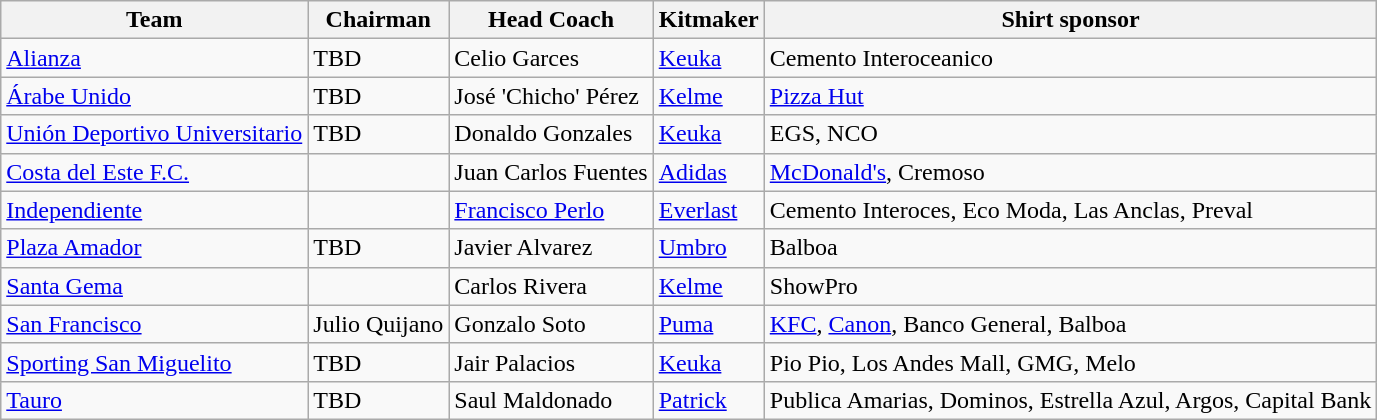<table class="wikitable sortable" style="text-align: left;">
<tr>
<th>Team</th>
<th>Chairman</th>
<th>Head Coach</th>
<th>Kitmaker</th>
<th>Shirt sponsor</th>
</tr>
<tr>
<td><a href='#'>Alianza</a></td>
<td> TBD</td>
<td> Celio Garces</td>
<td><a href='#'>Keuka</a></td>
<td>Cemento Interoceanico</td>
</tr>
<tr>
<td><a href='#'>Árabe Unido</a></td>
<td> TBD</td>
<td> José 'Chicho' Pérez</td>
<td><a href='#'>Kelme</a></td>
<td><a href='#'>Pizza Hut</a></td>
</tr>
<tr>
<td><a href='#'>Unión Deportivo Universitario</a></td>
<td> TBD</td>
<td> Donaldo Gonzales</td>
<td><a href='#'>Keuka</a></td>
<td>EGS, NCO</td>
</tr>
<tr>
<td><a href='#'>Costa del Este F.C.</a></td>
<td></td>
<td> Juan Carlos Fuentes</td>
<td><a href='#'>Adidas</a></td>
<td><a href='#'>McDonald's</a>, Cremoso</td>
</tr>
<tr>
<td><a href='#'>Independiente</a></td>
<td></td>
<td> <a href='#'>Francisco Perlo</a></td>
<td><a href='#'>Everlast</a></td>
<td>Cemento Interoces, Eco Moda, Las Anclas, Preval</td>
</tr>
<tr>
<td><a href='#'>Plaza Amador</a></td>
<td> TBD</td>
<td> Javier Alvarez</td>
<td><a href='#'>Umbro</a></td>
<td>Balboa</td>
</tr>
<tr>
<td><a href='#'>Santa Gema</a></td>
<td></td>
<td> Carlos Rivera</td>
<td><a href='#'>Kelme</a></td>
<td>ShowPro</td>
</tr>
<tr>
<td><a href='#'>San Francisco</a></td>
<td>Julio Quijano</td>
<td> Gonzalo Soto</td>
<td><a href='#'>Puma</a></td>
<td><a href='#'>KFC</a>, <a href='#'>Canon</a>, Banco General, Balboa</td>
</tr>
<tr>
<td><a href='#'>Sporting San Miguelito</a></td>
<td> TBD</td>
<td> Jair Palacios</td>
<td><a href='#'>Keuka</a></td>
<td>Pio Pio, Los Andes Mall, GMG, Melo</td>
</tr>
<tr>
<td><a href='#'>Tauro</a></td>
<td> TBD</td>
<td> Saul Maldonado</td>
<td><a href='#'>Patrick</a></td>
<td>Publica Amarias, Dominos, Estrella Azul, Argos, Capital Bank</td>
</tr>
</table>
